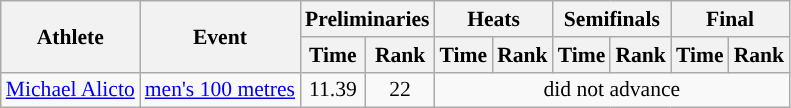<table class=wikitable style="font-size:90%;">
<tr>
<th rowspan=2>Athlete</th>
<th rowspan=2>Event</th>
<th colspan=2>Preliminaries</th>
<th colspan=2>Heats</th>
<th colspan=2>Semifinals</th>
<th colspan=2>Final</th>
</tr>
<tr>
<th>Time</th>
<th>Rank</th>
<th>Time</th>
<th>Rank</th>
<th>Time</th>
<th>Rank</th>
<th>Time</th>
<th>Rank</th>
</tr>
<tr>
<td><a href='#'>Michael Alicto</a></td>
<td><a href='#'>men's 100 metres</a></td>
<td align="center">11.39</td>
<td align="center">22</td>
<td align="center" colspan=6>did not advance</td>
</tr>
</table>
